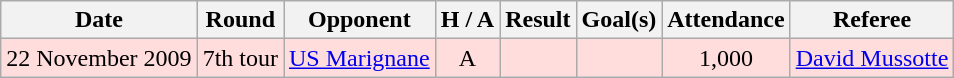<table class="wikitable" style="text-align:center">
<tr>
<th class="sortable">Date</th>
<th>Round</th>
<th>Opponent</th>
<th>H / A</th>
<th>Result</th>
<th>Goal(s)</th>
<th>Attendance</th>
<th>Referee</th>
</tr>
<tr style="background:#fdd;">
<td>22 November 2009</td>
<td>7th tour</td>
<td><a href='#'>US Marignane</a></td>
<td>A</td>
<td></td>
<td></td>
<td>1,000</td>
<td><a href='#'>David Mussotte</a></td>
</tr>
</table>
